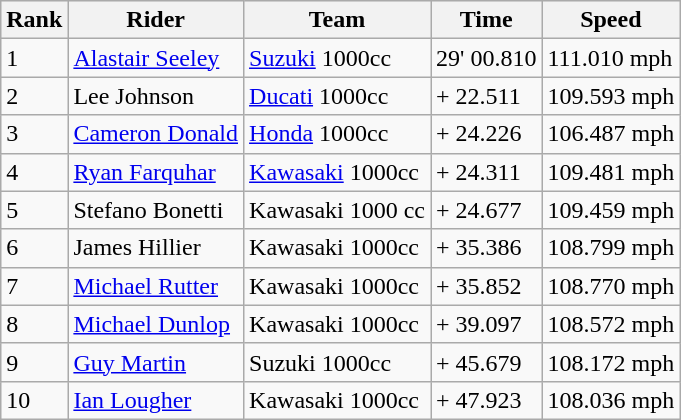<table class="wikitable">
<tr style="background:#efefef;">
<th>Rank</th>
<th>Rider</th>
<th>Team</th>
<th>Time</th>
<th>Speed</th>
</tr>
<tr>
<td>1</td>
<td> <a href='#'>Alastair Seeley</a></td>
<td><a href='#'>Suzuki</a> 1000cc</td>
<td>29' 00.810</td>
<td>111.010 mph</td>
</tr>
<tr>
<td>2</td>
<td> Lee Johnson</td>
<td><a href='#'>Ducati</a> 1000cc</td>
<td>+ 22.511</td>
<td>109.593 mph</td>
</tr>
<tr>
<td>3</td>
<td> <a href='#'>Cameron Donald</a></td>
<td><a href='#'>Honda</a> 1000cc</td>
<td>+ 24.226</td>
<td>106.487 mph</td>
</tr>
<tr>
<td>4</td>
<td> <a href='#'>Ryan Farquhar</a></td>
<td><a href='#'>Kawasaki</a> 1000cc</td>
<td>+ 24.311</td>
<td>109.481 mph</td>
</tr>
<tr>
<td>5</td>
<td> Stefano Bonetti</td>
<td>Kawasaki 1000 cc</td>
<td>+ 24.677</td>
<td>109.459 mph</td>
</tr>
<tr>
<td>6</td>
<td> James Hillier</td>
<td>Kawasaki 1000cc</td>
<td>+ 35.386</td>
<td>108.799 mph</td>
</tr>
<tr>
<td>7</td>
<td> <a href='#'>Michael Rutter</a></td>
<td>Kawasaki 1000cc</td>
<td>+ 35.852</td>
<td>108.770 mph</td>
</tr>
<tr>
<td>8</td>
<td> <a href='#'>Michael Dunlop</a></td>
<td>Kawasaki 1000cc</td>
<td>+ 39.097</td>
<td>108.572 mph</td>
</tr>
<tr>
<td>9</td>
<td> <a href='#'>Guy Martin</a></td>
<td>Suzuki 1000cc</td>
<td>+ 45.679</td>
<td>108.172 mph</td>
</tr>
<tr>
<td>10</td>
<td> <a href='#'>Ian Lougher</a></td>
<td>Kawasaki 1000cc</td>
<td>+ 47.923</td>
<td>108.036 mph</td>
</tr>
</table>
